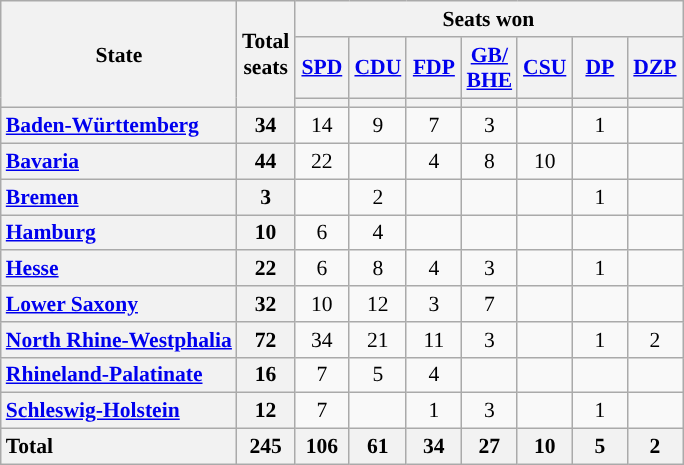<table class="wikitable" style="text-align:center; font-size: 0.9em;">
<tr>
<th rowspan="3">State</th>
<th rowspan="3">Total<br>seats</th>
<th colspan="7">Seats won</th>
</tr>
<tr>
<th class="unsortable" style="width:30px;"><a href='#'>SPD</a></th>
<th class="unsortable" style="width:30px;"><a href='#'>CDU</a></th>
<th class="unsortable" style="width:30px;"><a href='#'>FDP</a></th>
<th class="unsortable" style="width:30px;"><a href='#'>GB/<br>BHE</a></th>
<th class="unsortable" style="width:30px;"><a href='#'>CSU</a></th>
<th class="unsortable" style="width:30px;"><a href='#'>DP</a></th>
<th class="unsortable" style="width:30px;"><a href='#'>DZP</a></th>
</tr>
<tr>
<th style="background:"></th>
<th style="background:"></th>
<th style="background:"></th>
<th style="background:"></th>
<th style="background:"></th>
<th style="background:"></th>
<th style="background:"></th>
</tr>
<tr>
<th style="text-align: left;"><a href='#'>Baden-Württemberg</a></th>
<th>34</th>
<td>14</td>
<td>9</td>
<td>7</td>
<td>3</td>
<td></td>
<td>1</td>
<td></td>
</tr>
<tr>
<th style="text-align: left;"><a href='#'>Bavaria</a></th>
<th>44</th>
<td>22</td>
<td></td>
<td>4</td>
<td>8</td>
<td>10</td>
<td></td>
<td></td>
</tr>
<tr>
<th style="text-align: left;"><a href='#'>Bremen</a></th>
<th>3</th>
<td></td>
<td>2</td>
<td></td>
<td></td>
<td></td>
<td>1</td>
<td></td>
</tr>
<tr>
<th style="text-align: left;"><a href='#'>Hamburg</a></th>
<th>10</th>
<td>6</td>
<td>4</td>
<td></td>
<td></td>
<td></td>
<td></td>
<td></td>
</tr>
<tr>
<th style="text-align: left;"><a href='#'>Hesse</a></th>
<th>22</th>
<td>6</td>
<td>8</td>
<td>4</td>
<td>3</td>
<td></td>
<td>1</td>
<td></td>
</tr>
<tr>
<th style="text-align: left;"><a href='#'>Lower Saxony</a></th>
<th>32</th>
<td>10</td>
<td>12</td>
<td>3</td>
<td>7</td>
<td></td>
<td></td>
<td></td>
</tr>
<tr>
<th style="text-align: left;"><a href='#'>North Rhine-Westphalia</a></th>
<th>72</th>
<td>34</td>
<td>21</td>
<td>11</td>
<td>3</td>
<td></td>
<td>1</td>
<td>2</td>
</tr>
<tr>
<th style="text-align: left;"><a href='#'>Rhineland-Palatinate</a></th>
<th>16</th>
<td>7</td>
<td>5</td>
<td>4</td>
<td></td>
<td></td>
<td></td>
<td></td>
</tr>
<tr>
<th style="text-align: left;"><a href='#'>Schleswig-Holstein</a></th>
<th>12</th>
<td>7</td>
<td></td>
<td>1</td>
<td>3</td>
<td></td>
<td>1</td>
<td></td>
</tr>
<tr class="sortbottom">
<th style="text-align: left;">Total</th>
<th>245</th>
<th>106</th>
<th>61</th>
<th>34</th>
<th>27</th>
<th>10</th>
<th>5</th>
<th>2</th>
</tr>
</table>
